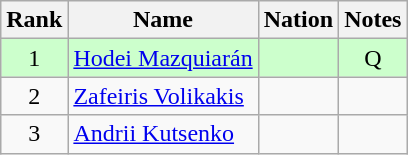<table class="wikitable sortable" style="text-align:center">
<tr>
<th>Rank</th>
<th>Name</th>
<th>Nation</th>
<th>Notes</th>
</tr>
<tr bgcolor=ccffcc>
<td>1</td>
<td align=left><a href='#'>Hodei Mazquiarán</a></td>
<td align=left></td>
<td>Q</td>
</tr>
<tr>
<td>2</td>
<td align=left><a href='#'>Zafeiris Volikakis</a></td>
<td align=left></td>
<td></td>
</tr>
<tr>
<td>3</td>
<td align=left><a href='#'>Andrii Kutsenko</a></td>
<td align=left></td>
<td></td>
</tr>
</table>
